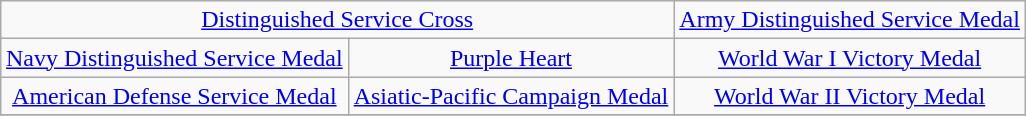<table class="wikitable" style="margin:1em auto; text-align:center;">
<tr>
<td colspan="2"><a href='#'>Distinguished Service Cross</a></td>
<td colspan="2"><a href='#'>Army Distinguished Service Medal</a></td>
</tr>
<tr>
<td><a href='#'>Navy Distinguished Service Medal</a></td>
<td><a href='#'>Purple Heart</a></td>
<td><a href='#'>World War I Victory Medal</a></td>
</tr>
<tr>
<td><a href='#'>American Defense Service Medal</a></td>
<td><a href='#'>Asiatic-Pacific Campaign Medal</a></td>
<td><a href='#'>World War II Victory Medal</a></td>
</tr>
<tr>
</tr>
</table>
